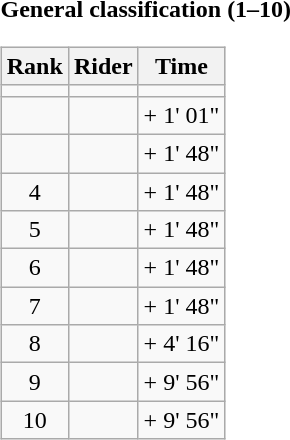<table>
<tr>
<td><strong>General classification (1–10)</strong><br><table class="wikitable">
<tr>
<th scope="col">Rank</th>
<th scope="col">Rider</th>
<th scope="col">Time</th>
</tr>
<tr>
<td style="text-align:center;"></td>
<td></td>
<td style="text-align:center;"></td>
</tr>
<tr>
<td style="text-align:center;"></td>
<td></td>
<td style="text-align:center;">+ 1' 01"</td>
</tr>
<tr>
<td style="text-align:center;"></td>
<td></td>
<td style="text-align:center;">+ 1' 48"</td>
</tr>
<tr>
<td style="text-align:center;">4</td>
<td></td>
<td style="text-align:center;">+ 1' 48"</td>
</tr>
<tr>
<td style="text-align:center;">5</td>
<td></td>
<td style="text-align:center;">+ 1' 48"</td>
</tr>
<tr>
<td style="text-align:center;">6</td>
<td></td>
<td style="text-align:center;">+ 1' 48"</td>
</tr>
<tr>
<td style="text-align:center;">7</td>
<td></td>
<td style="text-align:center;">+ 1' 48"</td>
</tr>
<tr>
<td style="text-align:center;">8</td>
<td></td>
<td style="text-align:center;">+ 4' 16"</td>
</tr>
<tr>
<td style="text-align:center;">9</td>
<td></td>
<td style="text-align:center;">+ 9' 56"</td>
</tr>
<tr>
<td style="text-align:center;">10</td>
<td></td>
<td style="text-align:center;">+ 9' 56"</td>
</tr>
</table>
</td>
</tr>
</table>
